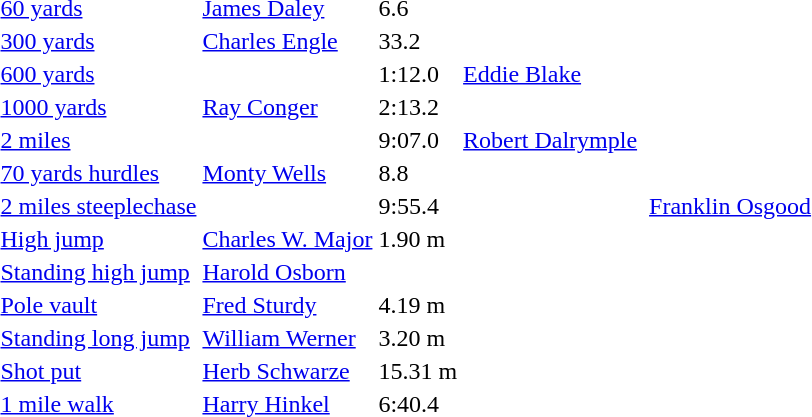<table>
<tr>
<td><a href='#'>60 yards</a></td>
<td><a href='#'>James Daley</a></td>
<td>6.6</td>
<td></td>
<td></td>
<td></td>
<td></td>
</tr>
<tr>
<td><a href='#'>300 yards</a></td>
<td><a href='#'>Charles Engle</a></td>
<td>33.2</td>
<td></td>
<td></td>
<td></td>
<td></td>
</tr>
<tr>
<td><a href='#'>600 yards</a></td>
<td></td>
<td>1:12.0</td>
<td><a href='#'>Eddie Blake</a></td>
<td></td>
<td></td>
<td></td>
</tr>
<tr>
<td><a href='#'>1000 yards</a></td>
<td><a href='#'>Ray Conger</a></td>
<td>2:13.2</td>
<td></td>
<td></td>
<td></td>
<td></td>
</tr>
<tr>
<td><a href='#'>2 miles</a></td>
<td></td>
<td>9:07.0</td>
<td><a href='#'>Robert Dalrymple</a></td>
<td></td>
<td></td>
<td></td>
</tr>
<tr>
<td><a href='#'>70 yards hurdles</a></td>
<td><a href='#'>Monty Wells</a></td>
<td>8.8</td>
<td></td>
<td></td>
<td></td>
<td></td>
</tr>
<tr>
<td><a href='#'>2 miles steeplechase</a></td>
<td></td>
<td>9:55.4</td>
<td></td>
<td></td>
<td><a href='#'>Franklin Osgood</a></td>
<td></td>
</tr>
<tr>
<td><a href='#'>High jump</a></td>
<td><a href='#'>Charles W. Major</a></td>
<td>1.90 m</td>
<td></td>
<td></td>
<td></td>
<td></td>
</tr>
<tr>
<td><a href='#'>Standing high jump</a></td>
<td><a href='#'>Harold Osborn</a></td>
<td></td>
<td></td>
<td></td>
<td></td>
<td></td>
</tr>
<tr>
<td><a href='#'>Pole vault</a></td>
<td><a href='#'>Fred Sturdy</a></td>
<td>4.19 m</td>
<td></td>
<td></td>
<td></td>
<td></td>
</tr>
<tr>
<td><a href='#'>Standing long jump</a></td>
<td><a href='#'>William Werner</a></td>
<td>3.20 m</td>
<td></td>
<td></td>
<td></td>
<td></td>
</tr>
<tr>
<td><a href='#'>Shot put</a></td>
<td><a href='#'>Herb Schwarze</a></td>
<td>15.31 m</td>
<td></td>
<td></td>
<td></td>
<td></td>
</tr>
<tr>
<td><a href='#'>1 mile walk</a></td>
<td><a href='#'>Harry Hinkel</a></td>
<td>6:40.4</td>
<td></td>
<td></td>
<td></td>
<td></td>
</tr>
</table>
